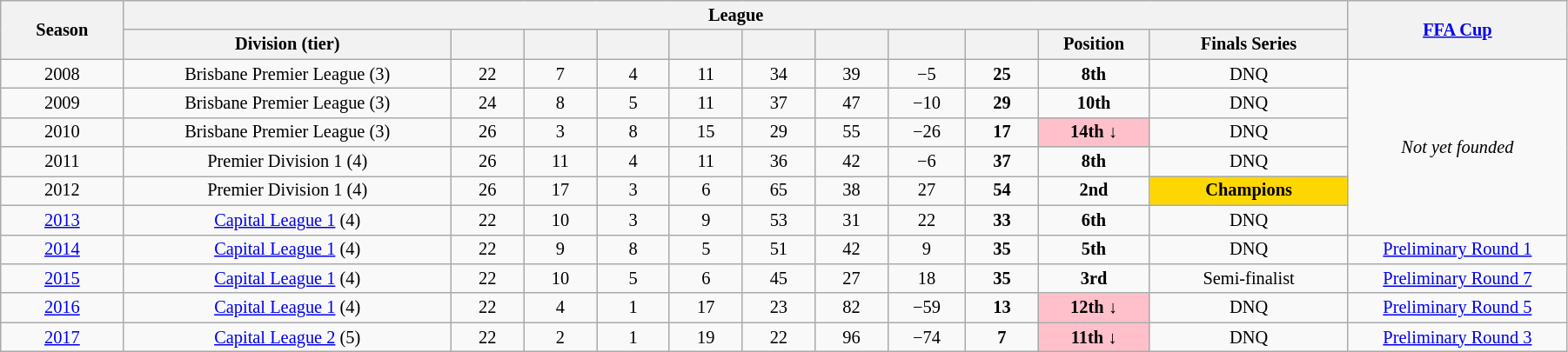<table class="wikitable" style="text-align:center; font-size:85%;width:95%; text-align:center">
<tr>
<th rowspan=2 width=3%>Season</th>
<th rowspan=1 colspan=11 width=28%>League</th>
<th rowspan=2 width=6%><a href='#'>FFA Cup</a></th>
</tr>
<tr>
<th width=9%>Division (tier)</th>
<th width=2%></th>
<th width=2%></th>
<th width=2%></th>
<th width=2%></th>
<th width=2%></th>
<th width=2%></th>
<th width=2%></th>
<th width=2%></th>
<th width=2%>Position</th>
<th width=5%>Finals Series</th>
</tr>
<tr>
<td>2008</td>
<td>Brisbane Premier League (3)</td>
<td>22</td>
<td>7</td>
<td>4</td>
<td>11</td>
<td>34</td>
<td>39</td>
<td>−5</td>
<td><strong>25</strong></td>
<td><strong>8th</strong></td>
<td>DNQ</td>
<td rowspan=6><em>Not yet founded</em></td>
</tr>
<tr>
<td>2009</td>
<td>Brisbane Premier League (3)</td>
<td>24</td>
<td>8</td>
<td>5</td>
<td>11</td>
<td>37</td>
<td>47</td>
<td>−10</td>
<td><strong>29</strong></td>
<td><strong>10th</strong></td>
<td>DNQ</td>
</tr>
<tr>
<td>2010</td>
<td>Brisbane Premier League (3)</td>
<td>26</td>
<td>3</td>
<td>8</td>
<td>15</td>
<td>29</td>
<td>55</td>
<td>−26</td>
<td><strong>17</strong></td>
<td bgcolor=pink><strong>14th ↓</strong></td>
<td>DNQ</td>
</tr>
<tr>
<td>2011</td>
<td>Premier Division 1 (4)</td>
<td>26</td>
<td>11</td>
<td>4</td>
<td>11</td>
<td>36</td>
<td>42</td>
<td>−6</td>
<td><strong>37</strong></td>
<td><strong>8th</strong></td>
<td>DNQ</td>
</tr>
<tr>
<td>2012</td>
<td>Premier Division 1 (4)</td>
<td>26</td>
<td>17</td>
<td>3</td>
<td>6</td>
<td>65</td>
<td>38</td>
<td>27</td>
<td><strong>54</strong></td>
<td><strong>2nd</strong></td>
<td bgcolor=gold><strong>Champions</strong></td>
</tr>
<tr>
<td><a href='#'>2013</a></td>
<td><a href='#'>Capital League 1</a> (4)</td>
<td>22</td>
<td>10</td>
<td>3</td>
<td>9</td>
<td>53</td>
<td>31</td>
<td>22</td>
<td><strong>33</strong></td>
<td><strong>6th</strong></td>
<td>DNQ</td>
</tr>
<tr>
<td><a href='#'>2014</a></td>
<td><a href='#'>Capital League 1</a> (4)</td>
<td>22</td>
<td>9</td>
<td>8</td>
<td>5</td>
<td>51</td>
<td>42</td>
<td>9</td>
<td><strong>35</strong></td>
<td><strong>5th</strong></td>
<td>DNQ</td>
<td><a href='#'>Preliminary Round 1</a></td>
</tr>
<tr>
<td><a href='#'>2015</a></td>
<td><a href='#'>Capital League 1</a> (4)</td>
<td>22</td>
<td>10</td>
<td>5</td>
<td>6</td>
<td>45</td>
<td>27</td>
<td>18</td>
<td><strong>35</strong></td>
<td><strong>3rd</strong></td>
<td>Semi-finalist</td>
<td><a href='#'>Preliminary Round 7</a></td>
</tr>
<tr>
<td><a href='#'>2016</a></td>
<td><a href='#'>Capital League 1</a> (4)</td>
<td>22</td>
<td>4</td>
<td>1</td>
<td>17</td>
<td>23</td>
<td>82</td>
<td>−59</td>
<td><strong>13</strong></td>
<td bgcolor=pink><strong>12th ↓</strong></td>
<td>DNQ</td>
<td><a href='#'>Preliminary Round 5</a></td>
</tr>
<tr>
<td><a href='#'>2017</a></td>
<td><a href='#'>Capital League 2</a> (5)</td>
<td>22</td>
<td>2</td>
<td>1</td>
<td>19</td>
<td>22</td>
<td>96</td>
<td>−74</td>
<td><strong>7</strong></td>
<td bgcolor=pink><strong>11th ↓</strong></td>
<td>DNQ</td>
<td><a href='#'>Preliminary Round 3</a></td>
</tr>
</table>
